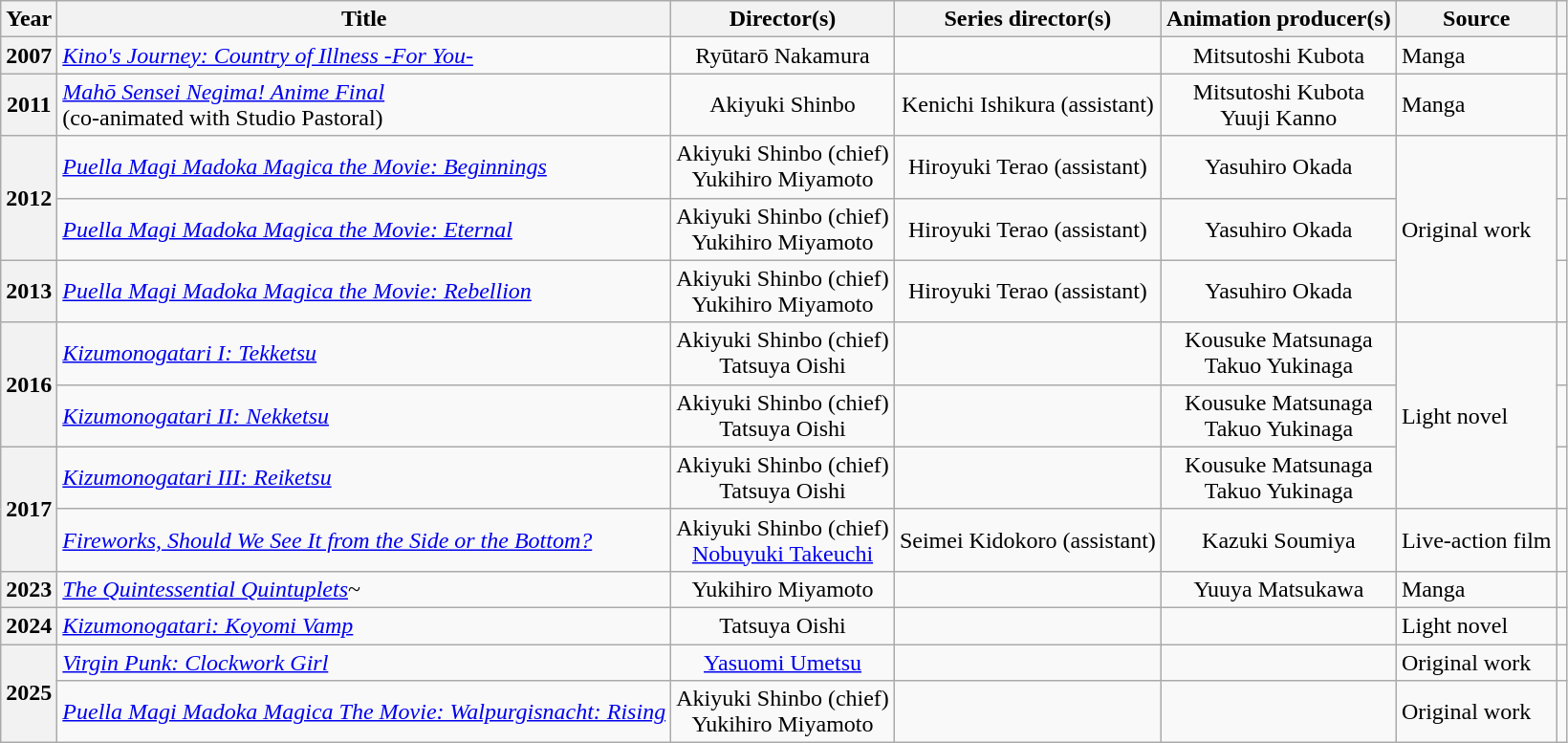<table class="wikitable sortable plainrowheaders">
<tr>
<th scope="col" class="unsortable" width=10>Year</th>
<th scope="col">Title</th>
<th scope="col">Director(s)</th>
<th scope="col">Series director(s)</th>
<th scope="col">Animation producer(s)</th>
<th scope="col">Source</th>
<th scope="col" class="unsortable"></th>
</tr>
<tr>
<th scope="row">2007</th>
<td><em><a href='#'>Kino's Journey: Country of Illness -For You-</a></em></td>
<td style=text-align:center>Ryūtarō Nakamura</td>
<td></td>
<td style=text-align:center>Mitsutoshi Kubota</td>
<td>Manga</td>
<td></td>
</tr>
<tr>
<th scope="row">2011</th>
<td><em><a href='#'>Mahō Sensei Negima! Anime Final</a></em><br>(co-animated with Studio Pastoral)</td>
<td style=text-align:center>Akiyuki Shinbo</td>
<td style=text-align:center>Kenichi Ishikura (assistant)</td>
<td style=text-align:center>Mitsutoshi Kubota<br>Yuuji Kanno</td>
<td>Manga</td>
<td></td>
</tr>
<tr>
<th scope="row" rowspan="2">2012</th>
<td><em><a href='#'>Puella Magi Madoka Magica the Movie: Beginnings</a></em></td>
<td style=text-align:center>Akiyuki Shinbo (chief)<br>Yukihiro Miyamoto</td>
<td style=text-align:center>Hiroyuki Terao (assistant)</td>
<td style=text-align:center>Yasuhiro Okada</td>
<td rowspan="3">Original work</td>
<td></td>
</tr>
<tr>
<td><em><a href='#'>Puella Magi Madoka Magica the Movie: Eternal</a></em></td>
<td style=text-align:center>Akiyuki Shinbo (chief)<br>Yukihiro Miyamoto</td>
<td style=text-align:center>Hiroyuki Terao (assistant)</td>
<td style=text-align:center>Yasuhiro Okada</td>
<td></td>
</tr>
<tr>
<th scope="row">2013</th>
<td><em><a href='#'>Puella Magi Madoka Magica the Movie: Rebellion</a></em></td>
<td style=text-align:center>Akiyuki Shinbo (chief)<br>Yukihiro Miyamoto</td>
<td style=text-align:center>Hiroyuki Terao (assistant)</td>
<td style=text-align:center>Yasuhiro Okada</td>
<td></td>
</tr>
<tr>
<th scope="row" rowspan="2">2016</th>
<td><em><a href='#'>Kizumonogatari I: Tekketsu</a></em></td>
<td style=text-align:center>Akiyuki Shinbo (chief)<br>Tatsuya Oishi</td>
<td></td>
<td style=text-align:center>Kousuke Matsunaga<br>Takuo Yukinaga</td>
<td rowspan="3">Light novel</td>
<td></td>
</tr>
<tr>
<td><em><a href='#'>Kizumonogatari II: Nekketsu</a></em></td>
<td style=text-align:center>Akiyuki Shinbo (chief)<br>Tatsuya Oishi</td>
<td></td>
<td style=text-align:center>Kousuke Matsunaga<br>Takuo Yukinaga</td>
<td></td>
</tr>
<tr>
<th scope="row" rowspan="2">2017</th>
<td><em><a href='#'>Kizumonogatari III: Reiketsu</a></em></td>
<td style=text-align:center>Akiyuki Shinbo (chief)<br>Tatsuya Oishi</td>
<td></td>
<td style=text-align:center>Kousuke Matsunaga<br>Takuo Yukinaga</td>
<td></td>
</tr>
<tr>
<td><em><a href='#'>Fireworks, Should We See It from the Side or the Bottom?</a></em></td>
<td style=text-align:center>Akiyuki Shinbo (chief)<br><a href='#'>Nobuyuki Takeuchi</a></td>
<td style=text-align:center>Seimei Kidokoro (assistant)</td>
<td style=text-align:center>Kazuki Soumiya</td>
<td>Live-action film</td>
<td></td>
</tr>
<tr>
<th scope="row">2023</th>
<td><em><a href='#'>The Quintessential Quintuplets</a></em>~</td>
<td style=text-align:center>Yukihiro Miyamoto</td>
<td></td>
<td style=text-align:center>Yuuya Matsukawa</td>
<td>Manga</td>
<td></td>
</tr>
<tr>
<th scope="row">2024</th>
<td><em><a href='#'>Kizumonogatari: Koyomi Vamp</a></em></td>
<td style=text-align:center>Tatsuya Oishi</td>
<td></td>
<td></td>
<td>Light novel</td>
<td></td>
</tr>
<tr>
<th scope="row" rowspan="2">2025</th>
<td><em><a href='#'>Virgin Punk: Clockwork Girl</a></em></td>
<td style=text-align:center><a href='#'>Yasuomi Umetsu</a></td>
<td></td>
<td></td>
<td>Original work</td>
<td></td>
</tr>
<tr>
<td><em><a href='#'>Puella Magi Madoka Magica The Movie: Walpurgisnacht: Rising</a></em></td>
<td style=text-align:center>Akiyuki Shinbo (chief)<br>Yukihiro Miyamoto</td>
<td></td>
<td></td>
<td>Original work</td>
<td></td>
</tr>
</table>
